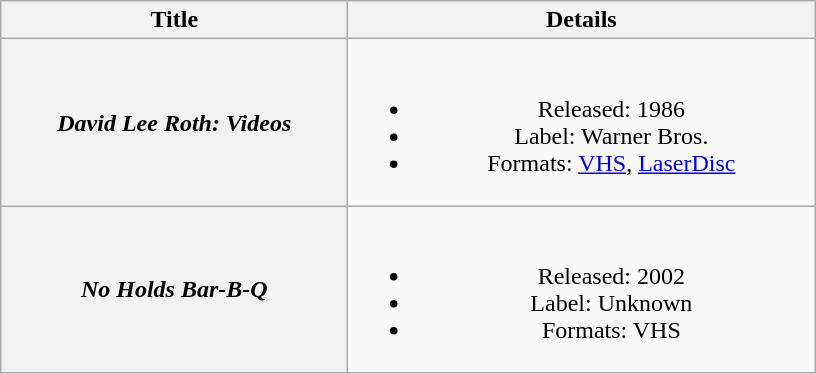<table class="wikitable plainrowheaders" style="text-align:center;">
<tr>
<th style="width:14em;">Title</th>
<th style="width:19em;">Details</th>
</tr>
<tr>
<th scope="row"><em>David Lee Roth: Videos</em></th>
<td><br><ul><li>Released: 1986</li><li>Label: Warner Bros.</li><li>Formats: <a href='#'>VHS</a>, <a href='#'>LaserDisc</a></li></ul></td>
</tr>
<tr>
<th scope="row"><em>No Holds Bar-B-Q</em></th>
<td><br><ul><li>Released: 2002</li><li>Label: Unknown</li><li>Formats: VHS</li></ul></td>
</tr>
</table>
